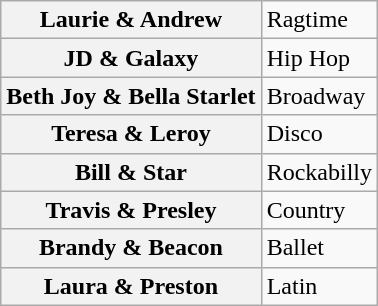<table class="wikitable" border="1">
<tr>
<th>Laurie & Andrew</th>
<td>Ragtime</td>
</tr>
<tr>
<th>JD & Galaxy</th>
<td>Hip Hop</td>
</tr>
<tr>
<th>Beth Joy & Bella Starlet</th>
<td>Broadway</td>
</tr>
<tr>
<th>Teresa & Leroy</th>
<td>Disco</td>
</tr>
<tr>
<th>Bill & Star</th>
<td>Rockabilly</td>
</tr>
<tr>
<th>Travis & Presley</th>
<td>Country</td>
</tr>
<tr>
<th>Brandy & Beacon</th>
<td>Ballet</td>
</tr>
<tr>
<th>Laura & Preston</th>
<td>Latin</td>
</tr>
</table>
